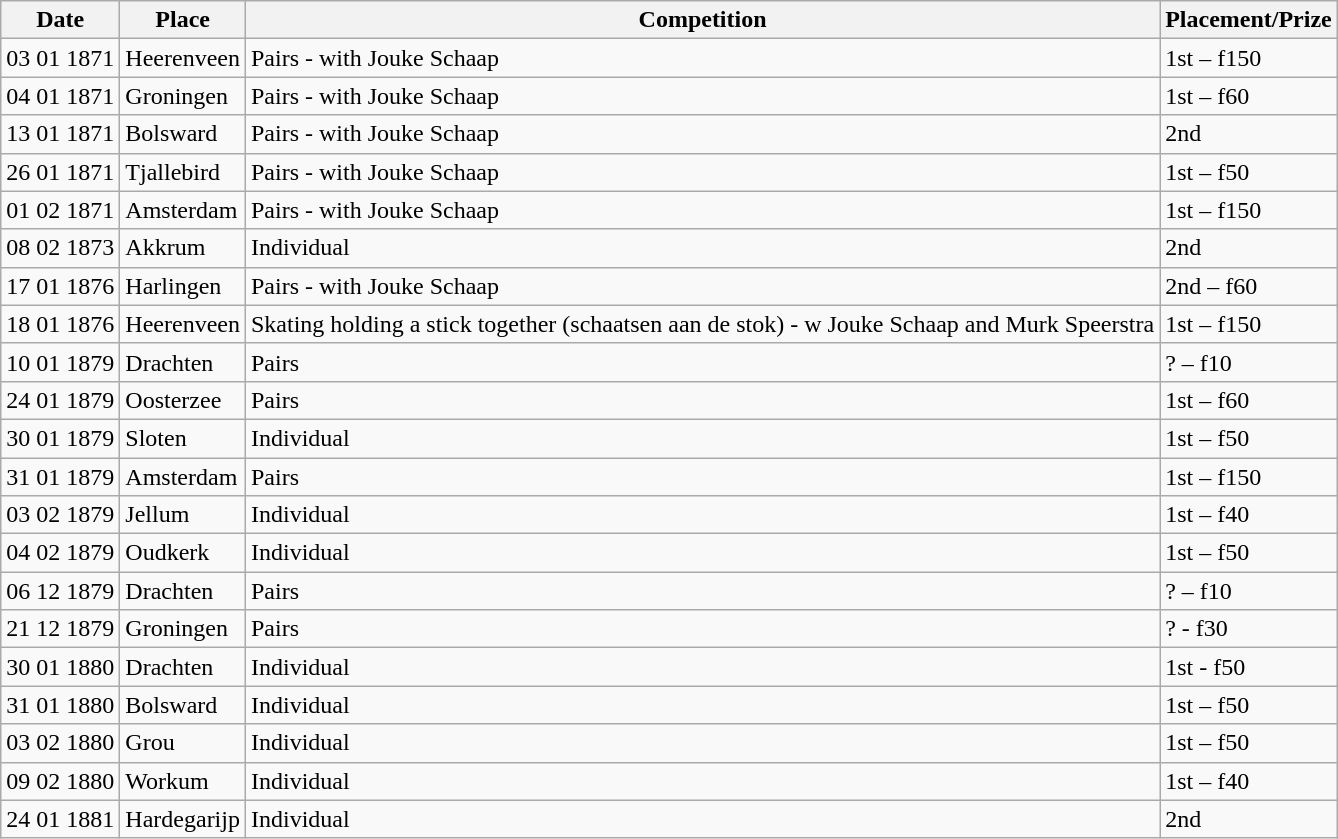<table class="wikitable">
<tr>
<th>Date</th>
<th>Place</th>
<th>Competition</th>
<th>Placement/Prize</th>
</tr>
<tr>
<td>03 01 1871</td>
<td>Heerenveen</td>
<td>Pairs - with Jouke Schaap</td>
<td>1st – f150</td>
</tr>
<tr>
<td>04 01 1871</td>
<td>Groningen</td>
<td>Pairs - with Jouke Schaap</td>
<td>1st – f60</td>
</tr>
<tr>
<td>13 01 1871</td>
<td>Bolsward</td>
<td>Pairs - with Jouke Schaap</td>
<td>2nd</td>
</tr>
<tr>
<td>26 01 1871</td>
<td>Tjallebird</td>
<td>Pairs - with Jouke Schaap</td>
<td>1st – f50</td>
</tr>
<tr>
<td>01 02 1871</td>
<td>Amsterdam</td>
<td>Pairs - with Jouke Schaap</td>
<td>1st – f150</td>
</tr>
<tr>
<td>08 02 1873</td>
<td>Akkrum</td>
<td>Individual</td>
<td>2nd</td>
</tr>
<tr>
<td>17 01 1876</td>
<td>Harlingen</td>
<td>Pairs - with Jouke Schaap</td>
<td>2nd – f60</td>
</tr>
<tr>
<td>18 01 1876</td>
<td>Heerenveen</td>
<td>Skating holding a stick together (schaatsen aan de stok) - w Jouke Schaap and Murk Speerstra</td>
<td>1st – f150</td>
</tr>
<tr>
<td>10 01 1879</td>
<td>Drachten</td>
<td>Pairs</td>
<td>? – f10</td>
</tr>
<tr>
<td>24 01 1879</td>
<td>Oosterzee</td>
<td>Pairs</td>
<td>1st – f60</td>
</tr>
<tr>
<td>30 01 1879</td>
<td>Sloten</td>
<td>Individual</td>
<td>1st – f50</td>
</tr>
<tr>
<td>31 01 1879</td>
<td>Amsterdam</td>
<td>Pairs</td>
<td>1st – f150</td>
</tr>
<tr>
<td>03 02 1879</td>
<td>Jellum</td>
<td>Individual</td>
<td>1st – f40</td>
</tr>
<tr>
<td>04 02 1879</td>
<td>Oudkerk</td>
<td>Individual</td>
<td>1st – f50</td>
</tr>
<tr>
<td>06 12 1879</td>
<td>Drachten</td>
<td>Pairs</td>
<td>? – f10</td>
</tr>
<tr>
<td>21 12 1879</td>
<td>Groningen</td>
<td>Pairs</td>
<td>? - f30</td>
</tr>
<tr>
<td>30 01 1880</td>
<td>Drachten</td>
<td>Individual</td>
<td>1st - f50</td>
</tr>
<tr>
<td>31 01 1880</td>
<td>Bolsward</td>
<td>Individual</td>
<td>1st – f50</td>
</tr>
<tr>
<td>03 02 1880</td>
<td>Grou</td>
<td>Individual</td>
<td>1st – f50</td>
</tr>
<tr>
<td>09 02 1880</td>
<td>Workum</td>
<td>Individual</td>
<td>1st – f40</td>
</tr>
<tr>
<td>24 01 1881</td>
<td>Hardegarijp</td>
<td>Individual</td>
<td>2nd</td>
</tr>
</table>
